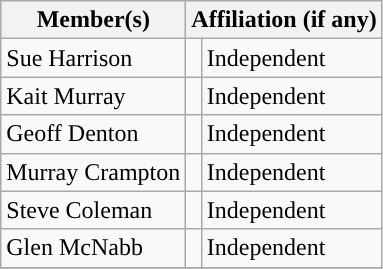<table class="wikitable">
<tr>
<th>Member(s)</th>
<th colspan="2">Affiliation (if any)</th>
</tr>
<tr>
<td>Sue Harrison</td>
<td></td>
<td>Independent</td>
</tr>
<tr>
<td>Kait Murray</td>
<td></td>
<td>Independent</td>
</tr>
<tr>
<td>Geoff Denton</td>
<td></td>
<td>Independent</td>
</tr>
<tr>
<td>Murray Crampton</td>
<td></td>
<td>Independent</td>
</tr>
<tr>
<td>Steve Coleman</td>
<td></td>
<td>Independent</td>
</tr>
<tr>
<td>Glen McNabb</td>
<td></td>
<td>Independent</td>
</tr>
<tr>
</tr>
</table>
